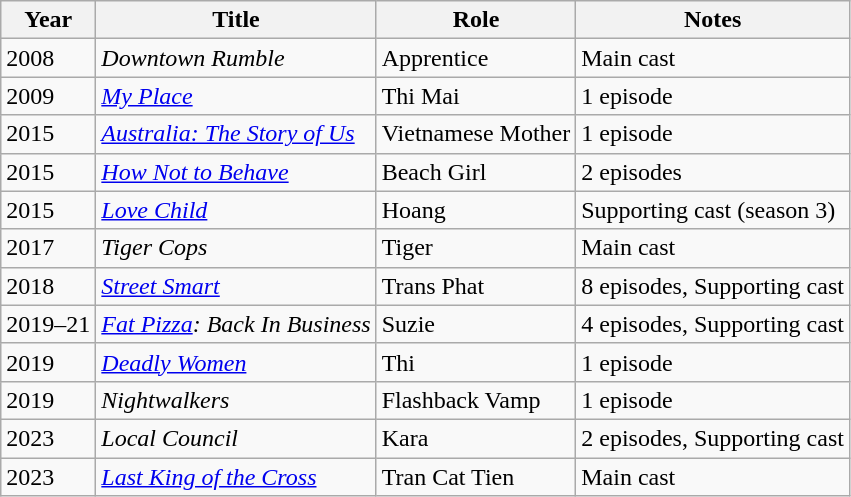<table class="wikitable sortable">
<tr>
<th>Year</th>
<th>Title</th>
<th>Role</th>
<th>Notes</th>
</tr>
<tr>
<td>2008</td>
<td><em>Downtown Rumble</em></td>
<td>Apprentice</td>
<td>Main cast</td>
</tr>
<tr>
<td>2009</td>
<td><em><a href='#'>My Place</a></em></td>
<td>Thi Mai</td>
<td>1 episode</td>
</tr>
<tr>
<td>2015</td>
<td><em><a href='#'>Australia: The Story of Us</a></em></td>
<td>Vietnamese Mother</td>
<td>1 episode</td>
</tr>
<tr>
<td>2015</td>
<td><em><a href='#'>How Not to Behave</a></em></td>
<td>Beach Girl</td>
<td>2 episodes</td>
</tr>
<tr>
<td>2015</td>
<td><em><a href='#'>Love Child</a></em></td>
<td>Hoang</td>
<td>Supporting cast (season 3)</td>
</tr>
<tr>
<td>2017</td>
<td><em>Tiger Cops</em></td>
<td>Tiger</td>
<td>Main cast</td>
</tr>
<tr>
<td>2018</td>
<td><em><a href='#'>Street Smart</a></em></td>
<td>Trans Phat</td>
<td>8 episodes, Supporting cast</td>
</tr>
<tr>
<td>2019–21</td>
<td><em><a href='#'>Fat Pizza</a>: Back In Business</em></td>
<td>Suzie</td>
<td>4 episodes, Supporting cast</td>
</tr>
<tr>
<td>2019</td>
<td><em><a href='#'>Deadly Women</a></em></td>
<td>Thi</td>
<td>1 episode</td>
</tr>
<tr>
<td>2019</td>
<td><em>Nightwalkers</em></td>
<td>Flashback Vamp</td>
<td>1 episode</td>
</tr>
<tr>
<td>2023</td>
<td><em>Local Council</em></td>
<td>Kara</td>
<td>2 episodes, Supporting cast</td>
</tr>
<tr>
<td>2023</td>
<td><em><a href='#'>Last King of the Cross</a></em></td>
<td>Tran Cat Tien</td>
<td>Main cast</td>
</tr>
</table>
